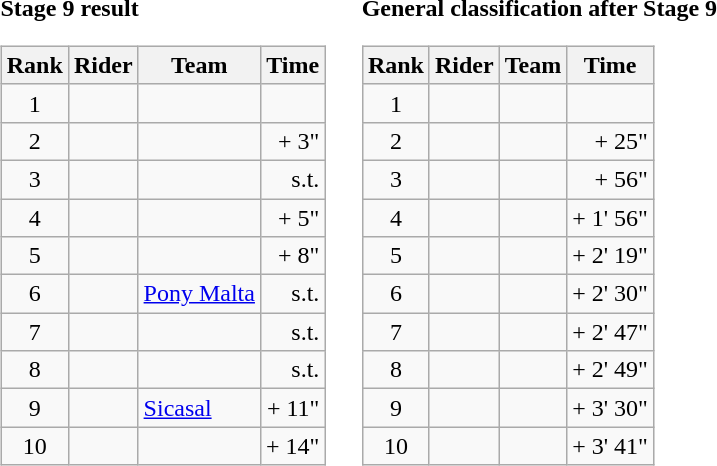<table>
<tr>
<td><strong>Stage 9 result</strong><br><table class="wikitable">
<tr>
<th scope="col">Rank</th>
<th scope="col">Rider</th>
<th scope="col">Team</th>
<th scope="col">Time</th>
</tr>
<tr>
<td style="text-align:center;">1</td>
<td></td>
<td></td>
<td style="text-align:right;"></td>
</tr>
<tr>
<td style="text-align:center;">2</td>
<td></td>
<td></td>
<td style="text-align:right;">+ 3"</td>
</tr>
<tr>
<td style="text-align:center;">3</td>
<td></td>
<td></td>
<td style="text-align:right;">s.t.</td>
</tr>
<tr>
<td style="text-align:center;">4</td>
<td></td>
<td></td>
<td style="text-align:right;">+ 5"</td>
</tr>
<tr>
<td style="text-align:center;">5</td>
<td></td>
<td></td>
<td style="text-align:right;">+ 8"</td>
</tr>
<tr>
<td style="text-align:center;">6</td>
<td></td>
<td><a href='#'>Pony Malta</a></td>
<td style="text-align:right;">s.t.</td>
</tr>
<tr>
<td style="text-align:center;">7</td>
<td></td>
<td></td>
<td style="text-align:right;">s.t.</td>
</tr>
<tr>
<td style="text-align:center;">8</td>
<td></td>
<td></td>
<td style="text-align:right;">s.t.</td>
</tr>
<tr>
<td style="text-align:center;">9</td>
<td></td>
<td><a href='#'>Sicasal</a></td>
<td style="text-align:right;">+ 11"</td>
</tr>
<tr>
<td style="text-align:center;">10</td>
<td></td>
<td></td>
<td style="text-align:right;">+ 14"</td>
</tr>
</table>
</td>
<td></td>
<td><strong>General classification after Stage 9</strong><br><table class="wikitable">
<tr>
<th scope="col">Rank</th>
<th scope="col">Rider</th>
<th scope="col">Team</th>
<th scope="col">Time</th>
</tr>
<tr>
<td style="text-align:center;">1</td>
<td></td>
<td></td>
<td style="text-align:right;"></td>
</tr>
<tr>
<td style="text-align:center;">2</td>
<td></td>
<td></td>
<td style="text-align:right;">+ 25"</td>
</tr>
<tr>
<td style="text-align:center;">3</td>
<td></td>
<td></td>
<td style="text-align:right;">+ 56"</td>
</tr>
<tr>
<td style="text-align:center;">4</td>
<td></td>
<td></td>
<td style="text-align:right;">+ 1' 56"</td>
</tr>
<tr>
<td style="text-align:center;">5</td>
<td></td>
<td></td>
<td style="text-align:right;">+ 2' 19"</td>
</tr>
<tr>
<td style="text-align:center;">6</td>
<td></td>
<td></td>
<td style="text-align:right;">+ 2' 30"</td>
</tr>
<tr>
<td style="text-align:center;">7</td>
<td></td>
<td></td>
<td style="text-align:right;">+ 2' 47"</td>
</tr>
<tr>
<td style="text-align:center;">8</td>
<td></td>
<td></td>
<td style="text-align:right;">+ 2' 49"</td>
</tr>
<tr>
<td style="text-align:center;">9</td>
<td></td>
<td></td>
<td style="text-align:right;">+ 3' 30"</td>
</tr>
<tr>
<td style="text-align:center;">10</td>
<td></td>
<td></td>
<td style="text-align:right;">+ 3' 41"</td>
</tr>
</table>
</td>
</tr>
</table>
